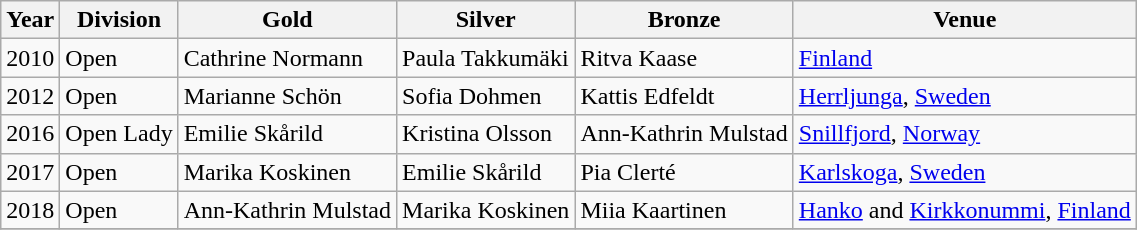<table class="wikitable sortable" style="text-align: left;">
<tr>
<th>Year</th>
<th>Division</th>
<th> Gold</th>
<th> Silver</th>
<th> Bronze</th>
<th>Venue</th>
</tr>
<tr>
<td>2010</td>
<td>Open</td>
<td> Cathrine Normann</td>
<td> Paula Takkumäki</td>
<td> Ritva Kaase</td>
<td><a href='#'>Finland</a></td>
</tr>
<tr>
<td>2012</td>
<td>Open</td>
<td> Marianne Schön</td>
<td> Sofia Dohmen</td>
<td> Kattis Edfeldt</td>
<td><a href='#'>Herrljunga</a>, <a href='#'>Sweden</a></td>
</tr>
<tr>
<td>2016</td>
<td>Open Lady</td>
<td> Emilie Skårild</td>
<td> Kristina Olsson</td>
<td> Ann-Kathrin Mulstad</td>
<td><a href='#'>Snillfjord</a>, <a href='#'>Norway</a></td>
</tr>
<tr>
<td>2017</td>
<td>Open</td>
<td> Marika Koskinen</td>
<td> Emilie Skårild</td>
<td> Pia Clerté</td>
<td><a href='#'>Karlskoga</a>, <a href='#'>Sweden</a></td>
</tr>
<tr>
<td>2018</td>
<td>Open</td>
<td> Ann-Kathrin Mulstad</td>
<td> Marika Koskinen</td>
<td> Miia Kaartinen</td>
<td><a href='#'>Hanko</a> and <a href='#'>Kirkkonummi</a>, <a href='#'>Finland</a></td>
</tr>
<tr>
</tr>
</table>
